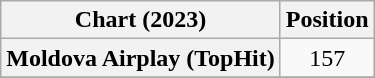<table class="wikitable plainrowheaders" style="text-align:center">
<tr>
<th scope="col">Chart (2023)</th>
<th scope="col">Position</th>
</tr>
<tr>
<th scope="row">Moldova Airplay (TopHit)</th>
<td>157</td>
</tr>
<tr>
</tr>
</table>
